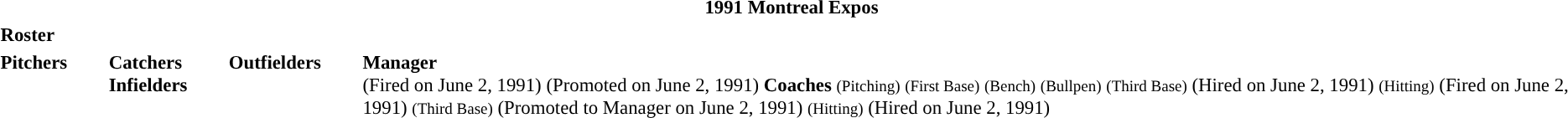<table class="toccolours" style="font-size: 95%;">
<tr>
<th colspan="10">1991 Montreal Expos</th>
</tr>
<tr>
<td colspan="10"><strong>Roster</strong></td>
</tr>
<tr>
<td valign="top"><strong>Pitchers</strong><br>

















</td>
<td width="25px"></td>
<td valign="top"><strong>Catchers</strong><br>



<strong>Infielders</strong>





</td>
<td width="25px"></td>
<td valign="top"><strong>Outfielders</strong><br>







</td>
<td width="25px"></td>
<td valign="top"><strong>Manager</strong><br> (Fired on June 2, 1991)
 (Promoted on June 2, 1991)
<strong>Coaches</strong>
 <small>(Pitching)</small>
 <small>(First Base)</small>
 <small>(Bench)</small>
 <small>(Bullpen)</small>
 <small>(Third Base)</small> (Hired on June 2, 1991)
 <small>(Hitting)</small> (Fired on June 2, 1991)
 <small>(Third Base)</small> (Promoted to Manager on June 2, 1991)
 <small>(Hitting)</small> (Hired on June 2, 1991)</td>
</tr>
<tr>
</tr>
</table>
